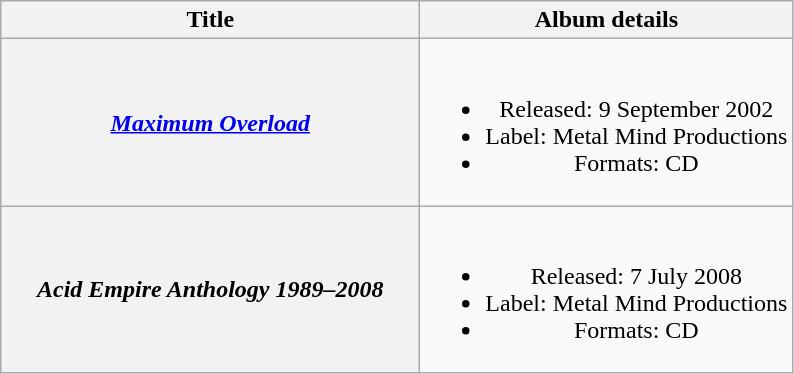<table class="wikitable plainrowheaders" style="text-align:center;">
<tr>
<th scope="col" style="width:17em;">Title</th>
<th scope="col">Album details</th>
</tr>
<tr>
<th scope="row"><em><a href='#'>Maximum Overload</a></em></th>
<td><br><ul><li>Released: 9 September 2002</li><li>Label: Metal Mind Productions</li><li>Formats: CD</li></ul></td>
</tr>
<tr>
<th scope="row"><em>Acid Empire Anthology 1989–2008</em></th>
<td><br><ul><li>Released: 7 July 2008</li><li>Label: Metal Mind Productions</li><li>Formats: CD</li></ul></td>
</tr>
</table>
